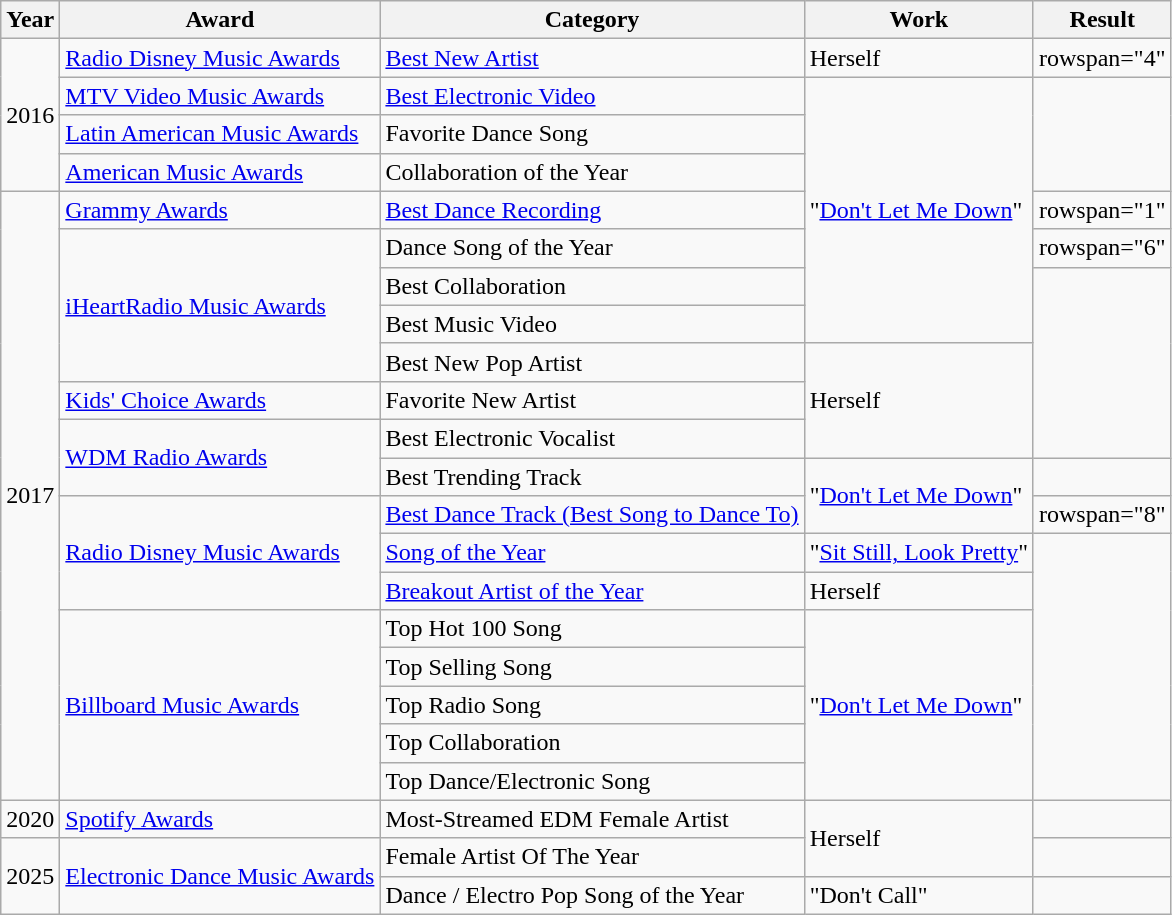<table class="wikitable">
<tr>
<th scope="col">Year</th>
<th scope="col">Award</th>
<th>Category</th>
<th scope="col">Work</th>
<th scope="col">Result</th>
</tr>
<tr>
<td rowspan="4" style="text-align:center;">2016</td>
<td><a href='#'>Radio Disney Music Awards</a></td>
<td><a href='#'>Best New Artist</a></td>
<td>Herself</td>
<td>rowspan="4" </td>
</tr>
<tr>
<td><a href='#'>MTV Video Music Awards</a></td>
<td><a href='#'>Best Electronic Video</a></td>
<td rowspan="7">"<a href='#'>Don't Let Me Down</a>"</td>
</tr>
<tr>
<td><a href='#'>Latin American Music Awards</a></td>
<td>Favorite Dance Song</td>
</tr>
<tr>
<td><a href='#'>American Music Awards</a></td>
<td>Collaboration of the Year</td>
</tr>
<tr>
<td rowspan="16">2017</td>
<td><a href='#'>Grammy Awards</a></td>
<td><a href='#'>Best Dance Recording</a></td>
<td>rowspan="1" </td>
</tr>
<tr>
<td rowspan="4"><a href='#'>iHeartRadio Music Awards</a></td>
<td>Dance Song of the Year</td>
<td>rowspan="6" </td>
</tr>
<tr>
<td>Best Collaboration</td>
</tr>
<tr>
<td>Best Music Video</td>
</tr>
<tr>
<td>Best New Pop Artist</td>
<td rowspan="3">Herself</td>
</tr>
<tr>
<td><a href='#'>Kids' Choice Awards</a></td>
<td>Favorite New Artist</td>
</tr>
<tr>
<td rowspan="2"><a href='#'>WDM Radio Awards</a></td>
<td>Best Electronic Vocalist</td>
</tr>
<tr>
<td>Best Trending Track</td>
<td rowspan="2">"<a href='#'>Don't Let Me Down</a>"</td>
<td></td>
</tr>
<tr>
<td rowspan="3"><a href='#'>Radio Disney Music Awards</a></td>
<td><a href='#'>Best Dance Track (Best Song to Dance To)</a></td>
<td>rowspan="8" </td>
</tr>
<tr>
<td><a href='#'>Song of the Year</a></td>
<td>"<a href='#'>Sit Still, Look Pretty</a>"</td>
</tr>
<tr>
<td><a href='#'>Breakout Artist of the Year</a></td>
<td>Herself</td>
</tr>
<tr>
<td rowspan="5"><a href='#'>Billboard Music Awards</a></td>
<td>Top Hot 100 Song</td>
<td rowspan="5">"<a href='#'>Don't Let Me Down</a>"</td>
</tr>
<tr>
<td>Top Selling Song</td>
</tr>
<tr>
<td>Top Radio Song</td>
</tr>
<tr>
<td>Top Collaboration</td>
</tr>
<tr>
<td>Top Dance/Electronic Song</td>
</tr>
<tr>
<td>2020</td>
<td><a href='#'>Spotify Awards</a></td>
<td>Most-Streamed EDM Female Artist</td>
<td rowspan="2">Herself</td>
<td></td>
</tr>
<tr>
<td rowspan="2">2025</td>
<td rowspan="2"><a href='#'>Electronic Dance Music Awards</a></td>
<td>Female Artist Of The Year</td>
<td></td>
</tr>
<tr>
<td>Dance / Electro Pop Song of the Year</td>
<td>"Don't Call"</td>
<td></td>
</tr>
</table>
